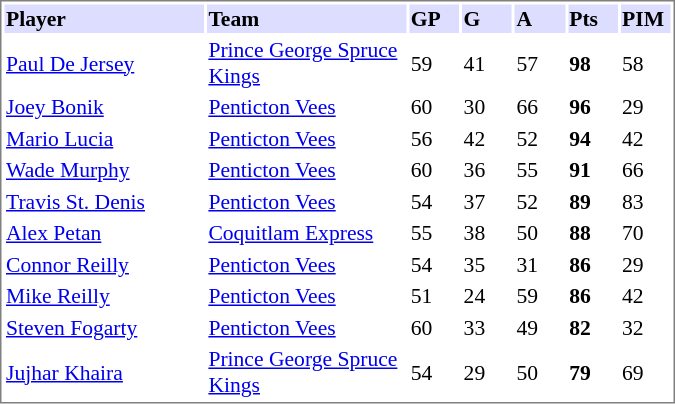<table cellpadding="0">
<tr style="text-align:left; vertical-align:top;">
<td></td>
<td><br><table cellpadding="1"  style="width:450px; font-size:90%; border:1px solid gray;">
<tr>
<th style="background:#ddf; width:30%;">Player</th>
<th style="background:#ddf; width:30%;">Team</th>
<th style="background:#ddf; width:7.5%;">GP</th>
<th style="background:#ddf; width:7.5%;">G</th>
<th style="background:#ddf; width:7.5%;">A</th>
<th style="background:#ddf; width:7.5%;">Pts</th>
<th style="background:#ddf; width:7.5%;">PIM</th>
</tr>
<tr>
<td><a href='#'>Paul De Jersey</a></td>
<td><a href='#'>Prince George Spruce Kings</a></td>
<td>59</td>
<td>41</td>
<td>57</td>
<td><strong>98</strong></td>
<td>58</td>
</tr>
<tr>
<td><a href='#'>Joey Bonik</a></td>
<td><a href='#'>Penticton Vees</a></td>
<td>60</td>
<td>30</td>
<td>66</td>
<td><strong>96</strong></td>
<td>29</td>
</tr>
<tr>
<td><a href='#'>Mario Lucia</a></td>
<td><a href='#'>Penticton Vees</a></td>
<td>56</td>
<td>42</td>
<td>52</td>
<td><strong>94</strong></td>
<td>42</td>
</tr>
<tr>
<td><a href='#'>Wade Murphy</a></td>
<td><a href='#'>Penticton Vees</a></td>
<td>60</td>
<td>36</td>
<td>55</td>
<td><strong>91</strong></td>
<td>66</td>
</tr>
<tr>
<td><a href='#'>Travis St. Denis</a></td>
<td><a href='#'>Penticton Vees</a></td>
<td>54</td>
<td>37</td>
<td>52</td>
<td><strong>89</strong></td>
<td>83</td>
</tr>
<tr>
<td><a href='#'>Alex Petan</a></td>
<td><a href='#'>Coquitlam Express</a></td>
<td>55</td>
<td>38</td>
<td>50</td>
<td><strong>88</strong></td>
<td>70</td>
</tr>
<tr>
<td><a href='#'>Connor Reilly</a></td>
<td><a href='#'>Penticton Vees</a></td>
<td>54</td>
<td>35</td>
<td>31</td>
<td><strong>86</strong></td>
<td>29</td>
</tr>
<tr>
<td><a href='#'>Mike Reilly</a></td>
<td><a href='#'>Penticton Vees</a></td>
<td>51</td>
<td>24</td>
<td>59</td>
<td><strong>86</strong></td>
<td>42</td>
</tr>
<tr>
<td><a href='#'>Steven Fogarty</a></td>
<td><a href='#'>Penticton Vees</a></td>
<td>60</td>
<td>33</td>
<td>49</td>
<td><strong>82</strong></td>
<td>32</td>
</tr>
<tr>
<td><a href='#'>Jujhar Khaira</a></td>
<td><a href='#'>Prince George Spruce Kings</a></td>
<td>54</td>
<td>29</td>
<td>50</td>
<td><strong>79</strong></td>
<td>69</td>
</tr>
</table>
</td>
</tr>
</table>
